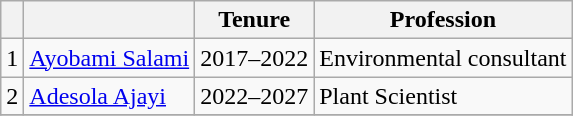<table class="wikitable">
<tr>
<th></th>
<th></th>
<th>Tenure</th>
<th>Profession</th>
</tr>
<tr>
<td>1</td>
<td><a href='#'>Ayobami Salami</a></td>
<td>2017–2022</td>
<td>Environmental consultant</td>
</tr>
<tr>
<td>2</td>
<td><a href='#'>Adesola Ajayi</a></td>
<td>2022–2027</td>
<td>Plant Scientist</td>
</tr>
<tr>
</tr>
</table>
